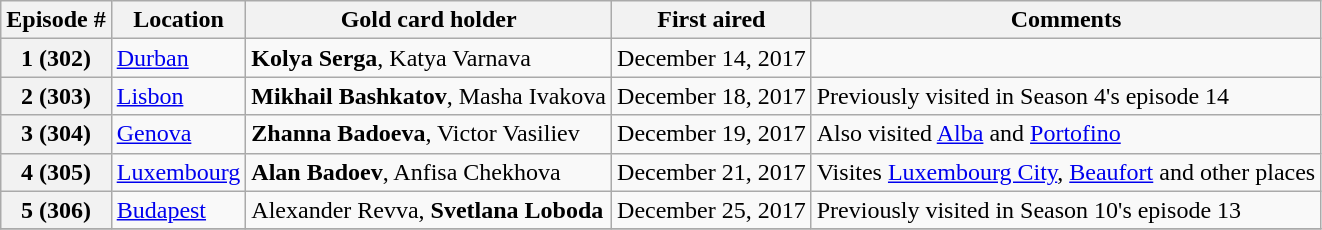<table class="wikitable">
<tr>
<th>Episode #</th>
<th>Location</th>
<th>Gold card holder</th>
<th>First aired</th>
<th>Comments</th>
</tr>
<tr>
<th>1 (302)</th>
<td> <a href='#'>Durban</a></td>
<td><strong>Kolya Serga</strong>, Katya Varnava</td>
<td>December 14, 2017</td>
<td></td>
</tr>
<tr>
<th>2 (303)</th>
<td> <a href='#'>Lisbon</a></td>
<td><strong>Mikhail Bashkatov</strong>, Masha Ivakova</td>
<td>December 18, 2017</td>
<td>Previously visited in Season 4's episode 14</td>
</tr>
<tr>
<th>3 (304)</th>
<td> <a href='#'>Genova</a></td>
<td><strong>Zhanna Badoeva</strong>, Victor Vasiliev</td>
<td>December 19, 2017</td>
<td>Also visited <a href='#'>Alba</a> and <a href='#'>Portofino</a></td>
</tr>
<tr>
<th>4 (305)</th>
<td> <a href='#'>Luxembourg</a></td>
<td><strong>Alan Badoev</strong>, Anfisa Chekhova</td>
<td>December 21, 2017</td>
<td>Visites <a href='#'>Luxembourg City</a>, <a href='#'>Beaufort</a> and other places</td>
</tr>
<tr>
<th>5 (306)</th>
<td> <a href='#'>Budapest</a></td>
<td>Alexander Revva, <strong>Svetlana Loboda</strong></td>
<td>December 25, 2017</td>
<td>Previously visited in Season 10's episode 13</td>
</tr>
<tr>
</tr>
</table>
